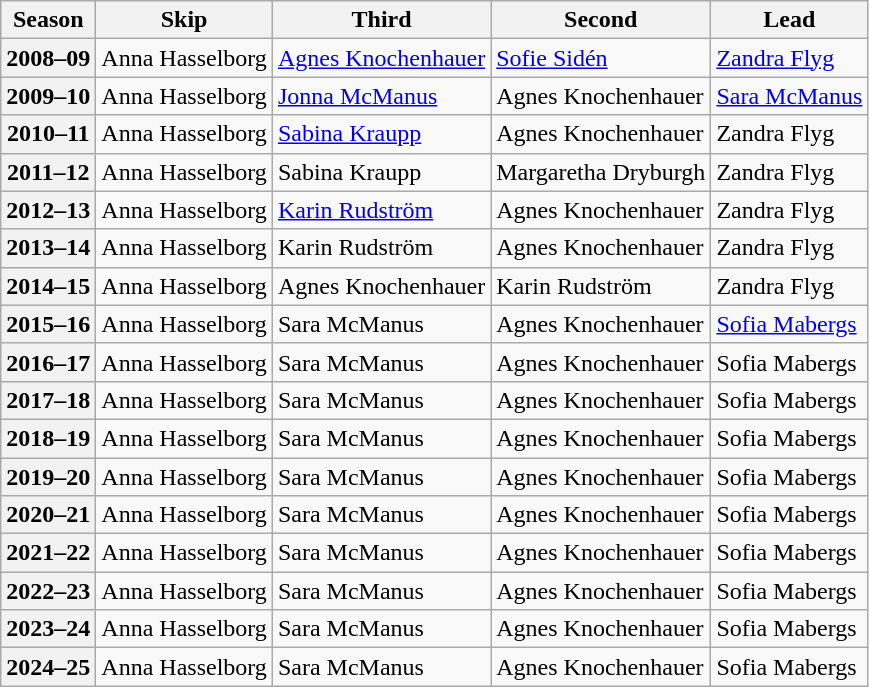<table class="wikitable">
<tr>
<th scope="col">Season</th>
<th scope="col">Skip</th>
<th scope="col">Third</th>
<th scope="col">Second</th>
<th scope="col">Lead</th>
</tr>
<tr>
<th scope="row">2008–09</th>
<td>Anna Hasselborg</td>
<td><a href='#'>Agnes Knochenhauer</a></td>
<td><a href='#'>Sofie Sidén</a></td>
<td><a href='#'>Zandra Flyg</a></td>
</tr>
<tr>
<th scope="row">2009–10</th>
<td>Anna Hasselborg</td>
<td><a href='#'>Jonna McManus</a></td>
<td>Agnes Knochenhauer</td>
<td><a href='#'>Sara McManus</a></td>
</tr>
<tr>
<th scope="row">2010–11</th>
<td>Anna Hasselborg</td>
<td><a href='#'>Sabina Kraupp</a></td>
<td>Agnes Knochenhauer</td>
<td>Zandra Flyg</td>
</tr>
<tr>
<th scope="row">2011–12</th>
<td>Anna Hasselborg</td>
<td>Sabina Kraupp</td>
<td>Margaretha Dryburgh</td>
<td>Zandra Flyg</td>
</tr>
<tr>
<th scope="row">2012–13</th>
<td>Anna Hasselborg</td>
<td><a href='#'>Karin Rudström</a></td>
<td>Agnes Knochenhauer</td>
<td>Zandra Flyg</td>
</tr>
<tr>
<th scope="row">2013–14</th>
<td>Anna Hasselborg</td>
<td>Karin Rudström</td>
<td>Agnes Knochenhauer</td>
<td>Zandra Flyg</td>
</tr>
<tr>
<th scope="row">2014–15</th>
<td>Anna Hasselborg</td>
<td>Agnes Knochenhauer</td>
<td>Karin Rudström</td>
<td>Zandra Flyg</td>
</tr>
<tr>
<th scope="row">2015–16</th>
<td>Anna Hasselborg</td>
<td>Sara McManus</td>
<td>Agnes Knochenhauer</td>
<td><a href='#'>Sofia Mabergs</a></td>
</tr>
<tr>
<th scope="row">2016–17</th>
<td>Anna Hasselborg</td>
<td>Sara McManus</td>
<td>Agnes Knochenhauer</td>
<td>Sofia Mabergs</td>
</tr>
<tr>
<th scope="row">2017–18</th>
<td>Anna Hasselborg</td>
<td>Sara McManus</td>
<td>Agnes Knochenhauer</td>
<td>Sofia Mabergs</td>
</tr>
<tr>
<th scope="row">2018–19</th>
<td>Anna Hasselborg</td>
<td>Sara McManus</td>
<td>Agnes Knochenhauer</td>
<td>Sofia Mabergs</td>
</tr>
<tr>
<th scope="row">2019–20</th>
<td>Anna Hasselborg</td>
<td>Sara McManus</td>
<td>Agnes Knochenhauer</td>
<td>Sofia Mabergs</td>
</tr>
<tr>
<th scope="row">2020–21</th>
<td>Anna Hasselborg</td>
<td>Sara McManus</td>
<td>Agnes Knochenhauer</td>
<td>Sofia Mabergs</td>
</tr>
<tr>
<th scope="row">2021–22</th>
<td>Anna Hasselborg</td>
<td>Sara McManus</td>
<td>Agnes Knochenhauer</td>
<td>Sofia Mabergs</td>
</tr>
<tr>
<th scope="row">2022–23</th>
<td>Anna Hasselborg</td>
<td>Sara McManus</td>
<td>Agnes Knochenhauer</td>
<td>Sofia Mabergs</td>
</tr>
<tr>
<th scope="row">2023–24</th>
<td>Anna Hasselborg</td>
<td>Sara McManus</td>
<td>Agnes Knochenhauer</td>
<td>Sofia Mabergs</td>
</tr>
<tr>
<th scope="row">2024–25</th>
<td>Anna Hasselborg</td>
<td>Sara McManus</td>
<td>Agnes Knochenhauer</td>
<td>Sofia Mabergs</td>
</tr>
</table>
